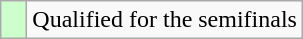<table class=wikitable>
<tr>
<td width=10px bgcolor="#ccffcc"></td>
<td>Qualified for the semifinals</td>
</tr>
</table>
